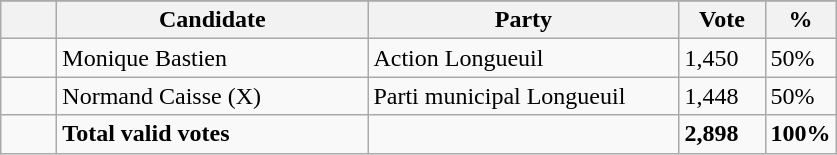<table class="wikitable">
<tr>
</tr>
<tr>
<th bgcolor="#DDDDFF" width="30px"></th>
<th bgcolor="#DDDDFF" width="200px">Candidate</th>
<th bgcolor="#DDDDFF" width="200px">Party</th>
<th bgcolor="#DDDDFF" width="50px">Vote</th>
<th bgcolor="#DDDDFF" width="30px">%</th>
</tr>
<tr>
<td> </td>
<td>Monique Bastien</td>
<td>Action Longueuil</td>
<td>1,450</td>
<td>50%</td>
</tr>
<tr>
<td> </td>
<td>Normand Caisse (X)</td>
<td>Parti municipal Longueuil</td>
<td>1,448</td>
<td>50%</td>
</tr>
<tr>
<td> </td>
<td><strong>Total valid votes</strong></td>
<td></td>
<td><strong>2,898</strong></td>
<td><strong>100%</strong></td>
</tr>
</table>
